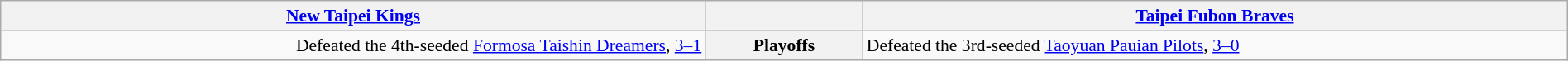<table style="width:100%; font-size:90%" class="wikitable">
<tr valign=top>
<th style="width:45%;"><a href='#'>New Taipei Kings</a></th>
<th colspan="2"></th>
<th style="width:45%;"><a href='#'>Taipei Fubon Braves</a></th>
</tr>
<tr>
<td align=right>Defeated the 4th-seeded <a href='#'>Formosa Taishin Dreamers</a>, <a href='#'>3–1</a></td>
<th colspan=2>Playoffs</th>
<td align=left>Defeated the 3rd-seeded <a href='#'>Taoyuan Pauian Pilots</a>, <a href='#'>3–0</a></td>
</tr>
</table>
